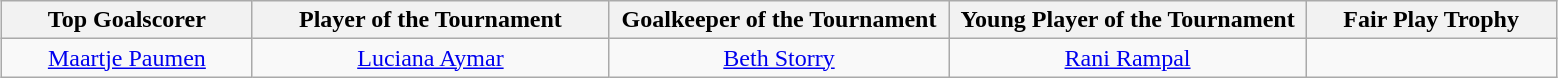<table class=wikitable style="text-align:center; margin:auto">
<tr>
<th style="width: 160px;">Top Goalscorer</th>
<th style="width: 230px;">Player of the Tournament</th>
<th style="width: 220px;">Goalkeeper of the Tournament</th>
<th style="width: 230px;">Young Player of the Tournament</th>
<th style="width: 160px;">Fair Play Trophy</th>
</tr>
<tr>
<td> <a href='#'>Maartje Paumen</a></td>
<td> <a href='#'>Luciana Aymar</a></td>
<td> <a href='#'>Beth Storry</a></td>
<td> <a href='#'>Rani Rampal</a></td>
<td></td>
</tr>
</table>
